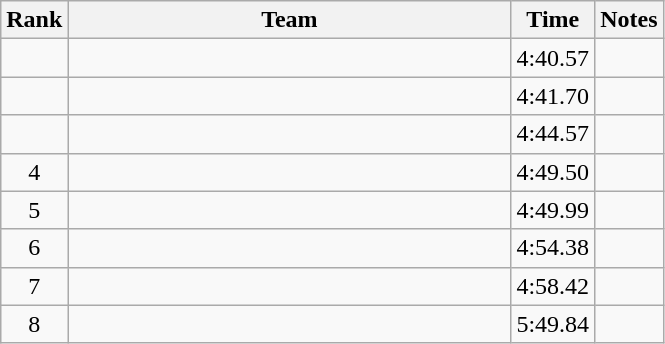<table class="wikitable" style="text-align:center">
<tr>
<th>Rank</th>
<th Style="width:18em">Team</th>
<th>Time</th>
<th>Notes</th>
</tr>
<tr>
<td></td>
<td style="text-align:left"></td>
<td>4:40.57</td>
<td></td>
</tr>
<tr>
<td></td>
<td style="text-align:left"></td>
<td>4:41.70</td>
<td></td>
</tr>
<tr>
<td></td>
<td style="text-align:left"></td>
<td>4:44.57</td>
<td></td>
</tr>
<tr>
<td>4</td>
<td style="text-align:left"></td>
<td>4:49.50</td>
<td></td>
</tr>
<tr>
<td>5</td>
<td style="text-align:left"></td>
<td>4:49.99</td>
<td></td>
</tr>
<tr>
<td>6</td>
<td style="text-align:left"></td>
<td>4:54.38</td>
<td></td>
</tr>
<tr>
<td>7</td>
<td style="text-align:left"></td>
<td>4:58.42</td>
<td></td>
</tr>
<tr>
<td>8</td>
<td style="text-align:left"></td>
<td>5:49.84</td>
<td></td>
</tr>
</table>
